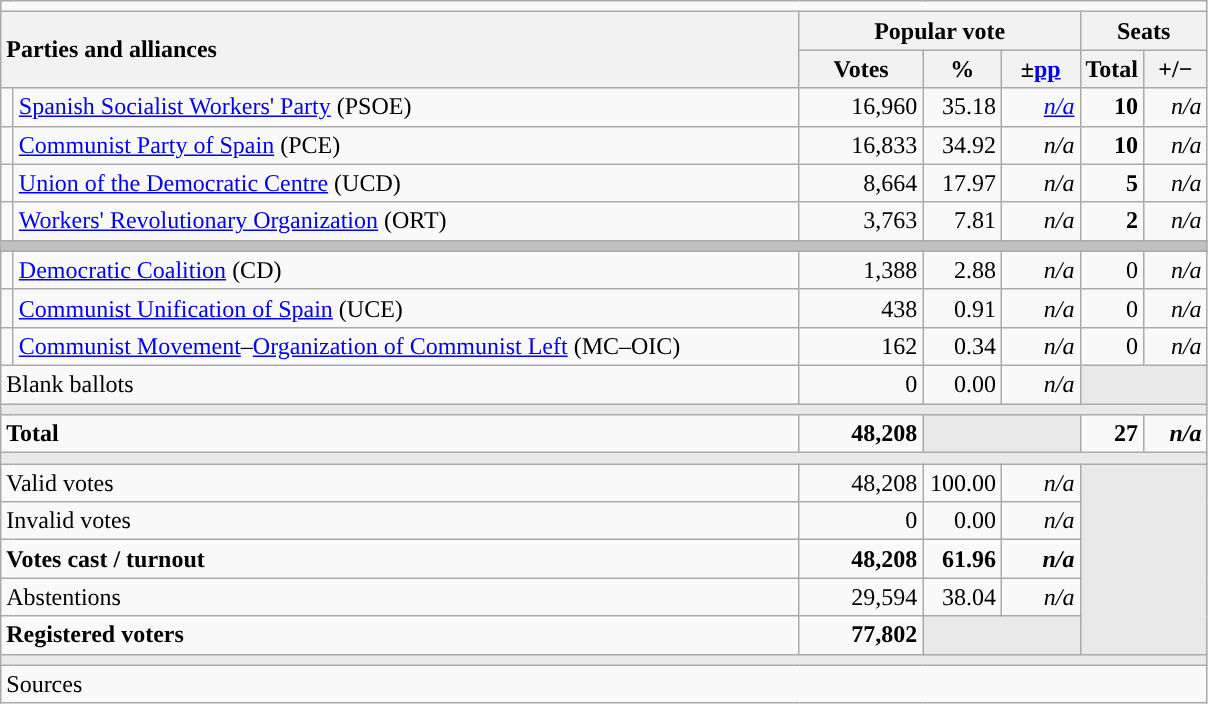<table class="wikitable" style="text-align:right;">
<tr>
<td colspan="7"></td>
</tr>
<tr>
<th style="text-align:left;" rowspan="2" colspan="2" width="525">Parties and alliances</th>
<th colspan="3">Popular vote</th>
<th colspan="2">Seats</th>
</tr>
<tr>
<th width="75">Votes</th>
<th width="45">%</th>
<th width="45">±<a href='#'>pp</a></th>
<th width="35">Total</th>
<th width="35">+/−</th>
</tr>
<tr>
<td width="1" style="color:inherit;background:"></td>
<td align="left"><a href='#'>Spanish Socialist Workers' Party</a> (PSOE)</td>
<td>16,960</td>
<td>35.18</td>
<td><em><a href='#'>n/a</a></em></td>
<td><strong>10</strong></td>
<td><em>n/a</em></td>
</tr>
<tr>
<td style="color:inherit;background:"></td>
<td align="left"><a href='#'>Communist Party of Spain</a> (PCE)</td>
<td>16,833</td>
<td>34.92</td>
<td><em>n/a</em></td>
<td><strong>10</strong></td>
<td><em>n/a</em></td>
</tr>
<tr>
<td style="color:inherit;background:"></td>
<td align="left"><a href='#'>Union of the Democratic Centre</a> (UCD)</td>
<td>8,664</td>
<td>17.97</td>
<td><em>n/a</em></td>
<td><strong>5</strong></td>
<td><em>n/a</em></td>
</tr>
<tr>
<td style="color:inherit;background:"></td>
<td align="left"><a href='#'>Workers' Revolutionary Organization</a> (ORT)</td>
<td>3,763</td>
<td>7.81</td>
<td><em>n/a</em></td>
<td><strong>2</strong></td>
<td><em>n/a</em></td>
</tr>
<tr>
<td colspan="7" bgcolor="#C0C0C0"></td>
</tr>
<tr>
<td style="color:inherit;background:"></td>
<td align="left"><a href='#'>Democratic Coalition</a> (CD)</td>
<td>1,388</td>
<td>2.88</td>
<td><em>n/a</em></td>
<td>0</td>
<td><em>n/a</em></td>
</tr>
<tr>
<td style="color:inherit;background:"></td>
<td align="left"><a href='#'>Communist Unification of Spain</a> (UCE)</td>
<td>438</td>
<td>0.91</td>
<td><em>n/a</em></td>
<td>0</td>
<td><em>n/a</em></td>
</tr>
<tr>
<td style="color:inherit;background:"></td>
<td align="left"><a href='#'>Communist Movement</a>–<a href='#'>Organization of Communist Left</a> (MC–OIC)</td>
<td>162</td>
<td>0.34</td>
<td><em>n/a</em></td>
<td>0</td>
<td><em>n/a</em></td>
</tr>
<tr>
<td align="left" colspan="2">Blank ballots</td>
<td>0</td>
<td>0.00</td>
<td><em>n/a</em></td>
<td bgcolor="#E9E9E9" colspan="2"></td>
</tr>
<tr>
<td colspan="7" bgcolor="#E9E9E9"></td>
</tr>
<tr style="font-weight:bold;">
<td align="left" colspan="2">Total</td>
<td>48,208</td>
<td bgcolor="#E9E9E9" colspan="2"></td>
<td>27</td>
<td><em>n/a</em></td>
</tr>
<tr>
<td colspan="7" bgcolor="#E9E9E9"></td>
</tr>
<tr>
<td align="left" colspan="2">Valid votes</td>
<td>48,208</td>
<td>100.00</td>
<td><em>n/a</em></td>
<td bgcolor="#E9E9E9" colspan="2" rowspan="5"></td>
</tr>
<tr>
<td align="left" colspan="2">Invalid votes</td>
<td>0</td>
<td>0.00</td>
<td><em>n/a</em></td>
</tr>
<tr style="font-weight:bold;">
<td align="left" colspan="2">Votes cast / turnout</td>
<td>48,208</td>
<td>61.96</td>
<td><em>n/a</em></td>
</tr>
<tr>
<td align="left" colspan="2">Abstentions</td>
<td>29,594</td>
<td>38.04</td>
<td><em>n/a</em></td>
</tr>
<tr style="font-weight:bold;">
<td align="left" colspan="2">Registered voters</td>
<td>77,802</td>
<td bgcolor="#E9E9E9" colspan="2"></td>
</tr>
<tr>
<td colspan="7" bgcolor="#E9E9E9"></td>
</tr>
<tr>
<td align="left" colspan="7">Sources</td>
</tr>
</table>
